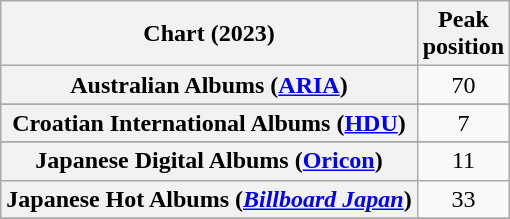<table class="wikitable sortable plainrowheaders" style="text-align:center">
<tr>
<th scope="col">Chart (2023)</th>
<th scope="col">Peak<br>position</th>
</tr>
<tr>
<th scope="row">Australian Albums (<a href='#'>ARIA</a>)</th>
<td>70</td>
</tr>
<tr>
</tr>
<tr>
</tr>
<tr>
<th scope="row">Croatian International Albums (<a href='#'>HDU</a>)</th>
<td>7</td>
</tr>
<tr>
</tr>
<tr>
</tr>
<tr>
</tr>
<tr>
</tr>
<tr>
<th scope="row">Japanese Digital Albums (<a href='#'>Oricon</a>)</th>
<td>11</td>
</tr>
<tr>
<th scope="row">Japanese Hot Albums (<em><a href='#'>Billboard Japan</a></em>)</th>
<td>33</td>
</tr>
<tr>
</tr>
<tr>
</tr>
<tr>
</tr>
<tr>
</tr>
<tr>
</tr>
</table>
